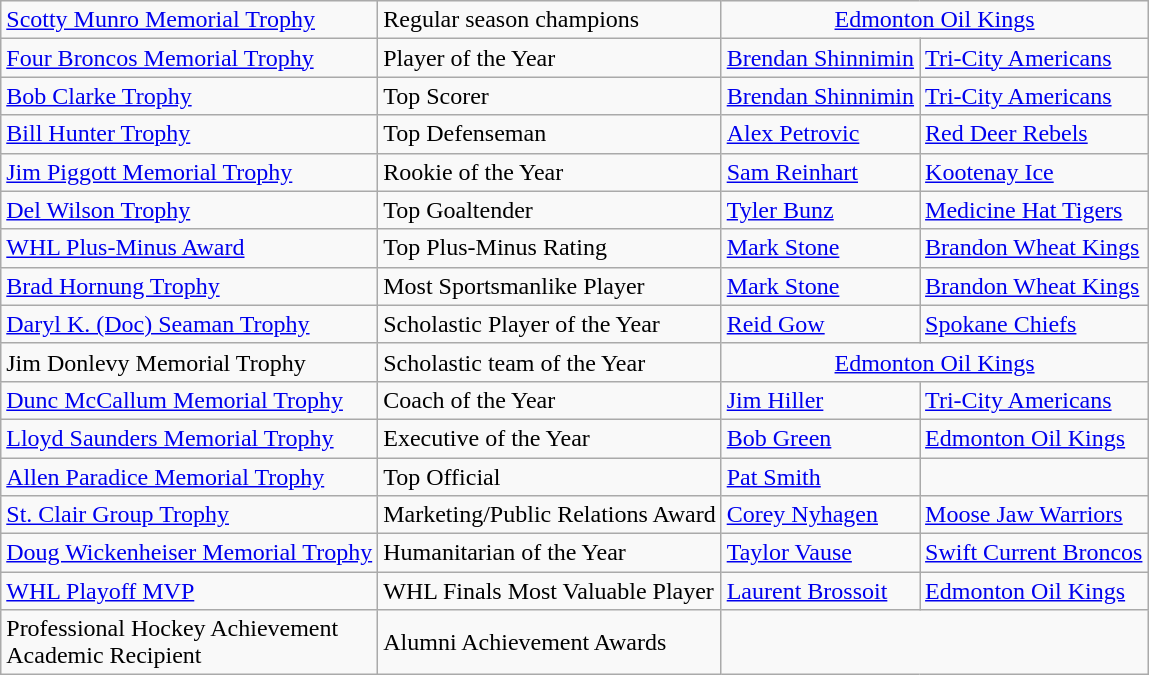<table class="wikitable">
<tr>
<td><a href='#'>Scotty Munro Memorial Trophy</a></td>
<td>Regular season champions</td>
<td colspan="2" style="text-align:center;"><a href='#'>Edmonton Oil Kings</a></td>
</tr>
<tr>
<td><a href='#'>Four Broncos Memorial Trophy</a></td>
<td>Player of the Year</td>
<td><a href='#'>Brendan Shinnimin</a></td>
<td><a href='#'>Tri-City Americans</a></td>
</tr>
<tr>
<td><a href='#'>Bob Clarke Trophy</a></td>
<td>Top Scorer</td>
<td><a href='#'>Brendan Shinnimin</a></td>
<td><a href='#'>Tri-City Americans</a></td>
</tr>
<tr>
<td><a href='#'>Bill Hunter Trophy</a></td>
<td>Top Defenseman</td>
<td><a href='#'>Alex Petrovic</a></td>
<td><a href='#'>Red Deer Rebels</a></td>
</tr>
<tr>
<td><a href='#'>Jim Piggott Memorial Trophy</a></td>
<td>Rookie of the Year</td>
<td><a href='#'>Sam Reinhart</a></td>
<td><a href='#'>Kootenay Ice</a></td>
</tr>
<tr>
<td><a href='#'>Del Wilson Trophy</a></td>
<td>Top Goaltender</td>
<td><a href='#'>Tyler Bunz</a></td>
<td><a href='#'>Medicine Hat Tigers</a></td>
</tr>
<tr>
<td><a href='#'>WHL Plus-Minus Award</a></td>
<td>Top Plus-Minus Rating</td>
<td><a href='#'>Mark Stone</a></td>
<td><a href='#'>Brandon Wheat Kings</a></td>
</tr>
<tr>
<td><a href='#'>Brad Hornung Trophy</a></td>
<td>Most Sportsmanlike Player</td>
<td><a href='#'>Mark Stone</a></td>
<td><a href='#'>Brandon Wheat Kings</a></td>
</tr>
<tr>
<td><a href='#'>Daryl K. (Doc) Seaman Trophy</a></td>
<td>Scholastic Player of the Year</td>
<td><a href='#'>Reid Gow</a></td>
<td><a href='#'>Spokane Chiefs</a></td>
</tr>
<tr>
<td>Jim Donlevy Memorial Trophy</td>
<td>Scholastic team of the Year</td>
<td colspan="2" style="text-align:center;"><a href='#'>Edmonton Oil Kings</a></td>
</tr>
<tr>
<td><a href='#'>Dunc McCallum Memorial Trophy</a></td>
<td>Coach of the Year</td>
<td><a href='#'>Jim Hiller</a></td>
<td><a href='#'>Tri-City Americans</a></td>
</tr>
<tr>
<td><a href='#'>Lloyd Saunders Memorial Trophy</a></td>
<td>Executive of the Year</td>
<td><a href='#'>Bob Green</a></td>
<td><a href='#'>Edmonton Oil Kings</a></td>
</tr>
<tr>
<td><a href='#'>Allen Paradice Memorial Trophy</a></td>
<td>Top Official</td>
<td><a href='#'>Pat Smith</a></td>
</tr>
<tr>
<td><a href='#'>St. Clair Group Trophy</a></td>
<td>Marketing/Public Relations Award</td>
<td><a href='#'>Corey Nyhagen</a></td>
<td><a href='#'>Moose Jaw Warriors</a></td>
</tr>
<tr>
<td><a href='#'>Doug Wickenheiser Memorial Trophy</a></td>
<td>Humanitarian of the Year</td>
<td><a href='#'>Taylor Vause</a></td>
<td><a href='#'>Swift Current Broncos</a></td>
</tr>
<tr>
<td><a href='#'>WHL Playoff MVP</a></td>
<td>WHL Finals Most Valuable Player</td>
<td><a href='#'>Laurent Brossoit</a></td>
<td><a href='#'>Edmonton Oil Kings</a></td>
</tr>
<tr>
<td>Professional Hockey Achievement<br>Academic Recipient</td>
<td>Alumni Achievement Awards</td>
<td colspan="2" style="text-align:center;"></td>
</tr>
</table>
